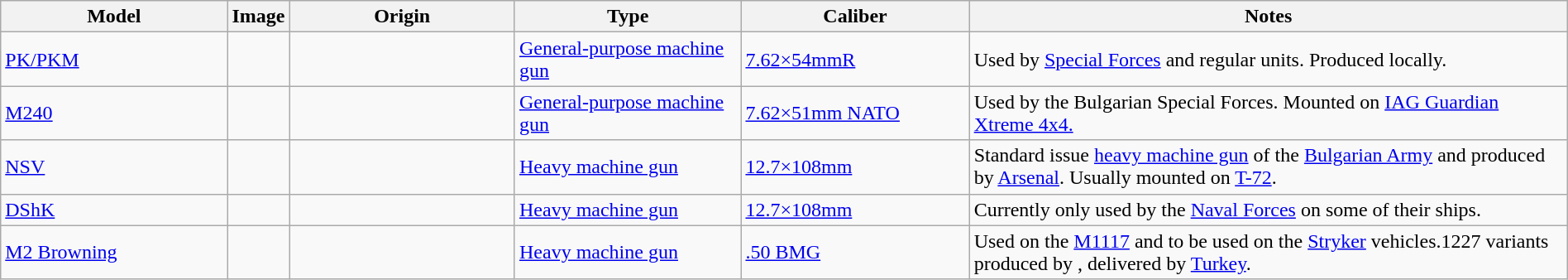<table class="wikitable" style="width:100%;">
<tr>
<th style="width:15%;">Model</th>
<th style="width:0%;">Image</th>
<th style="width:15%;">Origin</th>
<th style="width:15%;">Type</th>
<th style="width:15%;">Caliber</th>
<th style="width:40%;">Notes</th>
</tr>
<tr>
<td><a href='#'>PK/PKM</a></td>
<td></td>
<td><br></td>
<td><a href='#'>General-purpose machine gun</a></td>
<td><a href='#'>7.62×54mmR</a></td>
<td>Used by <a href='#'>Special Forces</a> and regular units. Produced locally.</td>
</tr>
<tr>
<td><a href='#'>M240</a></td>
<td></td>
<td></td>
<td><a href='#'>General-purpose machine gun</a></td>
<td><a href='#'>7.62×51mm NATO</a></td>
<td>Used by the Bulgarian Special Forces. Mounted on <a href='#'>IAG Guardian Xtreme 4x4.</a></td>
</tr>
<tr>
<td><a href='#'>NSV</a></td>
<td></td>
<td><br></td>
<td><a href='#'>Heavy machine gun</a></td>
<td><a href='#'>12.7×108mm</a></td>
<td>Standard issue <a href='#'>heavy machine gun</a> of the <a href='#'>Bulgarian Army</a> and produced by <a href='#'>Arsenal</a>. Usually mounted on <a href='#'>T-72</a>.</td>
</tr>
<tr>
<td><a href='#'>DShK</a></td>
<td></td>
<td></td>
<td><a href='#'>Heavy machine gun</a></td>
<td><a href='#'>12.7×108mm</a></td>
<td>Currently only used by the <a href='#'>Naval Forces</a> on some of their ships.</td>
</tr>
<tr>
<td><a href='#'>M2 Browning</a></td>
<td></td>
<td></td>
<td><a href='#'>Heavy machine gun</a></td>
<td><a href='#'>.50 BMG</a></td>
<td>Used on the <a href='#'>M1117</a> and to be used on the <a href='#'>Stryker</a> vehicles.1227  variants produced by , delivered by <a href='#'>Turkey</a>.</td>
</tr>
</table>
